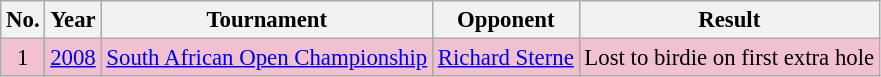<table class="wikitable" style="font-size:95%;">
<tr>
<th>No.</th>
<th>Year</th>
<th>Tournament</th>
<th>Opponent</th>
<th>Result</th>
</tr>
<tr style="background:#F2C1D1;">
<td align=center>1</td>
<td><a href='#'>2008</a></td>
<td><a href='#'>South African Open Championship</a></td>
<td> <a href='#'>Richard Sterne</a></td>
<td>Lost to birdie on first extra hole</td>
</tr>
</table>
